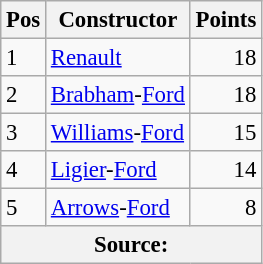<table class="wikitable" style="font-size: 95%;">
<tr>
<th>Pos</th>
<th>Constructor</th>
<th>Points</th>
</tr>
<tr>
<td>1</td>
<td> <a href='#'>Renault</a></td>
<td align="right">18</td>
</tr>
<tr>
<td>2</td>
<td> <a href='#'>Brabham</a>-<a href='#'>Ford</a></td>
<td align="right">18</td>
</tr>
<tr>
<td>3</td>
<td> <a href='#'>Williams</a>-<a href='#'>Ford</a></td>
<td align="right">15</td>
</tr>
<tr>
<td>4</td>
<td> <a href='#'>Ligier</a>-<a href='#'>Ford</a></td>
<td align="right">14</td>
</tr>
<tr>
<td>5</td>
<td> <a href='#'>Arrows</a>-<a href='#'>Ford</a></td>
<td align="right">8</td>
</tr>
<tr>
<th colspan=4>Source:</th>
</tr>
</table>
